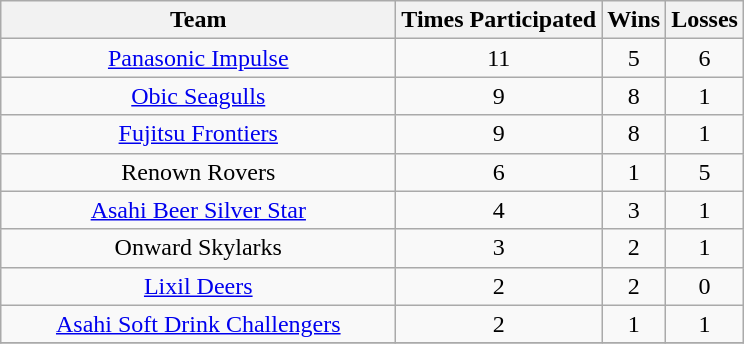<table class="wikitable" style="text-align:center">
<tr>
<th style="width:16em">Team</th>
<th>Times Participated</th>
<th>Wins</th>
<th>Losses</th>
</tr>
<tr>
<td><a href='#'>Panasonic Impulse</a></td>
<td>11</td>
<td>5</td>
<td>6</td>
</tr>
<tr>
<td><a href='#'>Obic Seagulls</a></td>
<td>9</td>
<td>8</td>
<td>1</td>
</tr>
<tr>
<td><a href='#'>Fujitsu Frontiers</a></td>
<td>9</td>
<td>8</td>
<td>1</td>
</tr>
<tr>
<td>Renown Rovers</td>
<td>6</td>
<td>1</td>
<td>5</td>
</tr>
<tr>
<td><a href='#'>Asahi Beer Silver Star</a></td>
<td>4</td>
<td>3</td>
<td>1</td>
</tr>
<tr>
<td>Onward Skylarks</td>
<td>3</td>
<td>2</td>
<td>1</td>
</tr>
<tr>
<td><a href='#'>Lixil Deers</a></td>
<td>2</td>
<td>2</td>
<td>0</td>
</tr>
<tr>
<td><a href='#'>Asahi Soft Drink Challengers</a></td>
<td>2</td>
<td>1</td>
<td>1</td>
</tr>
<tr>
</tr>
</table>
